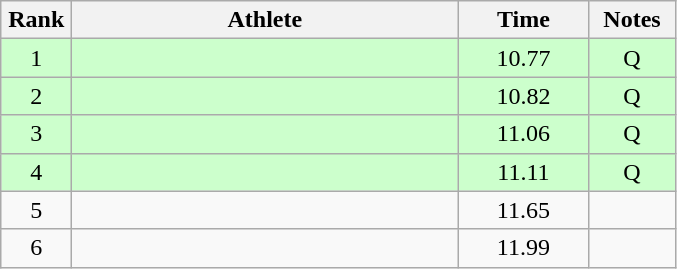<table class="wikitable" style="text-align:center">
<tr>
<th width=40>Rank</th>
<th width=250>Athlete</th>
<th width=80>Time</th>
<th width=50>Notes</th>
</tr>
<tr bgcolor="ccffcc">
<td>1</td>
<td align=left></td>
<td>10.77</td>
<td>Q</td>
</tr>
<tr bgcolor="ccffcc">
<td>2</td>
<td align=left></td>
<td>10.82</td>
<td>Q</td>
</tr>
<tr bgcolor="ccffcc">
<td>3</td>
<td align=left></td>
<td>11.06</td>
<td>Q</td>
</tr>
<tr bgcolor="ccffcc">
<td>4</td>
<td align=left></td>
<td>11.11</td>
<td>Q</td>
</tr>
<tr>
<td>5</td>
<td align=left></td>
<td>11.65</td>
<td></td>
</tr>
<tr>
<td>6</td>
<td align=left></td>
<td>11.99</td>
<td></td>
</tr>
</table>
